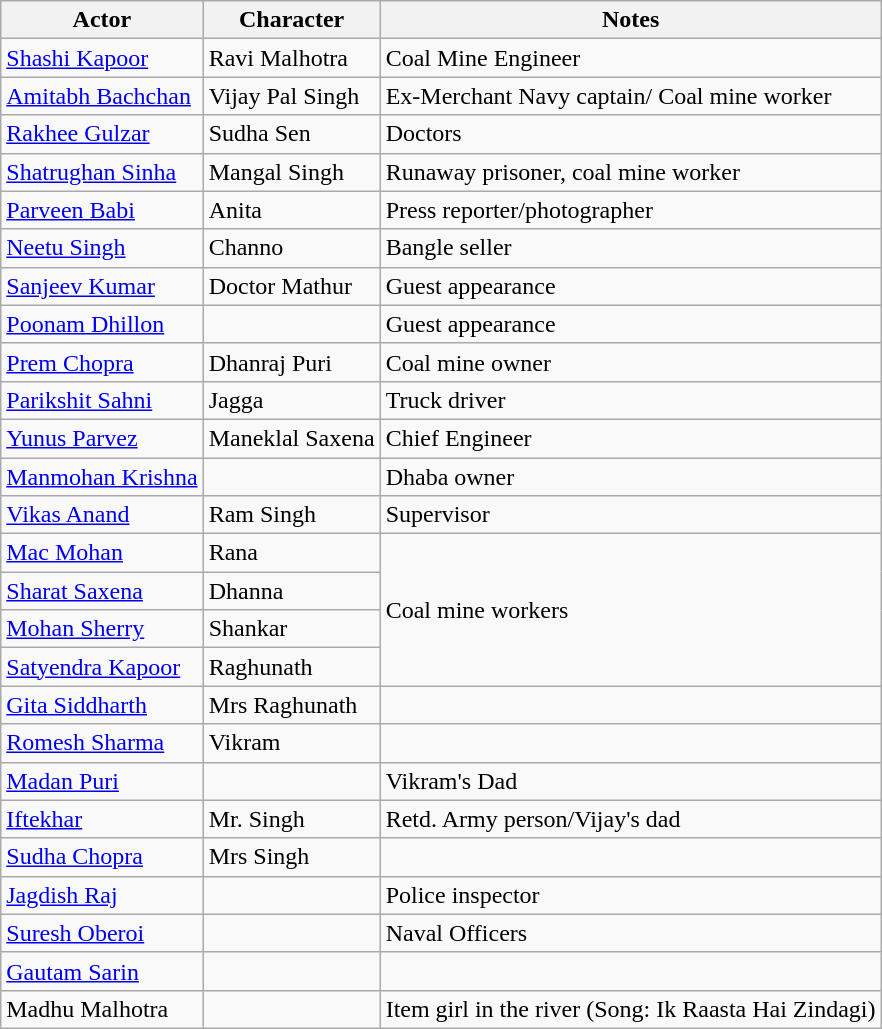<table class="wikitable">
<tr>
<th>Actor</th>
<th>Character</th>
<th>Notes</th>
</tr>
<tr>
<td><a href='#'>Shashi Kapoor</a></td>
<td>Ravi Malhotra</td>
<td>Coal Mine Engineer</td>
</tr>
<tr>
<td><a href='#'>Amitabh Bachchan</a></td>
<td>Vijay Pal Singh</td>
<td>Ex-Merchant Navy captain/ Coal mine worker</td>
</tr>
<tr>
<td><a href='#'>Rakhee Gulzar</a></td>
<td>Sudha Sen</td>
<td>Doctors</td>
</tr>
<tr>
<td><a href='#'>Shatrughan Sinha</a></td>
<td>Mangal Singh</td>
<td>Runaway prisoner, coal mine worker</td>
</tr>
<tr>
<td><a href='#'>Parveen Babi</a></td>
<td>Anita</td>
<td>Press reporter/photographer</td>
</tr>
<tr>
<td><a href='#'>Neetu Singh</a></td>
<td>Channo</td>
<td>Bangle seller</td>
</tr>
<tr>
<td><a href='#'>Sanjeev Kumar</a></td>
<td>Doctor Mathur</td>
<td>Guest appearance</td>
</tr>
<tr>
<td><a href='#'>Poonam Dhillon</a></td>
<td></td>
<td>Guest appearance</td>
</tr>
<tr>
<td><a href='#'>Prem Chopra</a></td>
<td>Dhanraj Puri</td>
<td>Coal mine owner</td>
</tr>
<tr>
<td><a href='#'>Parikshit Sahni</a></td>
<td>Jagga</td>
<td>Truck driver</td>
</tr>
<tr>
<td><a href='#'>Yunus Parvez</a></td>
<td>Maneklal Saxena</td>
<td>Chief Engineer</td>
</tr>
<tr>
<td><a href='#'>Manmohan Krishna</a></td>
<td></td>
<td>Dhaba owner</td>
</tr>
<tr>
<td><a href='#'>Vikas Anand</a></td>
<td>Ram Singh</td>
<td>Supervisor</td>
</tr>
<tr>
<td><a href='#'>Mac Mohan</a></td>
<td>Rana</td>
<td rowspan="4">Coal mine workers</td>
</tr>
<tr>
<td><a href='#'>Sharat Saxena</a></td>
<td>Dhanna</td>
</tr>
<tr>
<td><a href='#'>Mohan Sherry</a></td>
<td>Shankar</td>
</tr>
<tr>
<td><a href='#'>Satyendra Kapoor</a></td>
<td>Raghunath</td>
</tr>
<tr>
<td><a href='#'>Gita Siddharth</a></td>
<td>Mrs Raghunath</td>
<td></td>
</tr>
<tr>
<td><a href='#'>Romesh Sharma</a></td>
<td>Vikram</td>
<td></td>
</tr>
<tr>
<td><a href='#'>Madan Puri</a></td>
<td></td>
<td>Vikram's Dad</td>
</tr>
<tr>
<td><a href='#'>Iftekhar</a></td>
<td>Mr. Singh</td>
<td>Retd. Army person/Vijay's dad</td>
</tr>
<tr>
<td><a href='#'>Sudha Chopra</a></td>
<td>Mrs Singh</td>
</tr>
<tr>
<td><a href='#'>Jagdish Raj</a></td>
<td></td>
<td>Police inspector</td>
</tr>
<tr>
<td><a href='#'>Suresh Oberoi</a></td>
<td></td>
<td>Naval Officers</td>
</tr>
<tr>
<td><a href='#'>Gautam Sarin</a></td>
<td></td>
<td></td>
</tr>
<tr>
<td>Madhu Malhotra</td>
<td></td>
<td>Item girl in the river (Song: Ik Raasta Hai Zindagi)</td>
</tr>
</table>
